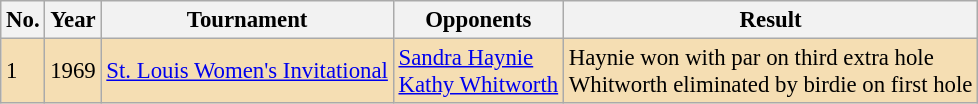<table class="wikitable" style="font-size:95%;">
<tr>
<th>No.</th>
<th>Year</th>
<th>Tournament</th>
<th>Opponents</th>
<th>Result</th>
</tr>
<tr style="background:#F5DEB3;">
<td>1</td>
<td>1969</td>
<td><a href='#'>St. Louis Women's Invitational</a></td>
<td> <a href='#'>Sandra Haynie</a><br> <a href='#'>Kathy Whitworth</a></td>
<td>Haynie won with par on third extra hole<br>Whitworth eliminated by birdie on first hole</td>
</tr>
</table>
